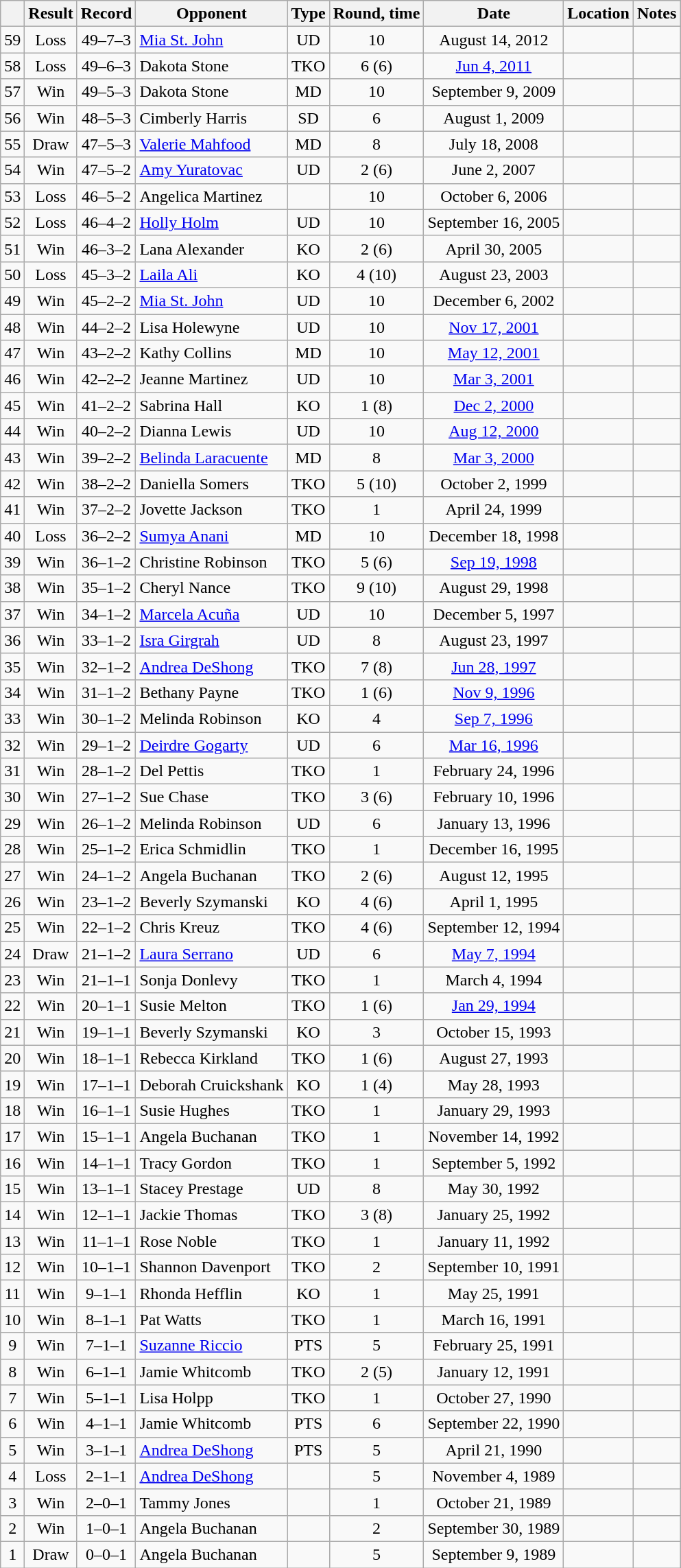<table class="wikitable" style="text-align:center">
<tr>
<th></th>
<th>Result</th>
<th>Record</th>
<th>Opponent</th>
<th>Type</th>
<th>Round, time</th>
<th>Date</th>
<th>Location</th>
<th>Notes</th>
</tr>
<tr>
<td>59</td>
<td>Loss</td>
<td>49–7–3</td>
<td align=left><a href='#'>Mia St. John</a></td>
<td>UD</td>
<td>10</td>
<td>August 14, 2012</td>
<td align=left></td>
<td></td>
</tr>
<tr>
<td>58</td>
<td>Loss</td>
<td>49–6–3</td>
<td align=left>Dakota Stone</td>
<td>TKO</td>
<td>6 (6)</td>
<td><a href='#'>Jun 4, 2011</a></td>
<td align=left></td>
<td></td>
</tr>
<tr>
<td>57</td>
<td>Win</td>
<td>49–5–3</td>
<td align=left>Dakota Stone</td>
<td>MD</td>
<td>10</td>
<td>September 9, 2009</td>
<td align=left></td>
<td align=left></td>
</tr>
<tr>
<td>56</td>
<td>Win</td>
<td>48–5–3</td>
<td align=left>Cimberly Harris</td>
<td>SD</td>
<td>6</td>
<td>August 1, 2009</td>
<td align=left></td>
<td></td>
</tr>
<tr>
<td>55</td>
<td>Draw</td>
<td>47–5–3</td>
<td align=left><a href='#'>Valerie Mahfood</a></td>
<td>MD</td>
<td>8</td>
<td>July 18, 2008</td>
<td align=left></td>
<td align=left></td>
</tr>
<tr>
<td>54</td>
<td>Win</td>
<td>47–5–2</td>
<td align=left><a href='#'>Amy Yuratovac</a></td>
<td>UD</td>
<td>2 (6)</td>
<td>June 2, 2007</td>
<td align=left></td>
<td></td>
</tr>
<tr>
<td>53</td>
<td>Loss</td>
<td>46–5–2</td>
<td align=left>Angelica Martinez</td>
<td></td>
<td>10</td>
<td>October 6, 2006</td>
<td align=left></td>
<td></td>
</tr>
<tr>
<td>52</td>
<td>Loss</td>
<td>46–4–2</td>
<td align=left><a href='#'>Holly Holm</a></td>
<td>UD</td>
<td>10</td>
<td>September 16, 2005</td>
<td align=left></td>
<td></td>
</tr>
<tr>
<td>51</td>
<td>Win</td>
<td>46–3–2</td>
<td align=left>Lana Alexander</td>
<td>KO</td>
<td>2 (6)</td>
<td>April 30, 2005</td>
<td align=left></td>
<td></td>
</tr>
<tr>
<td>50</td>
<td>Loss</td>
<td>45–3–2</td>
<td align=left><a href='#'>Laila Ali</a></td>
<td>KO</td>
<td>4 (10)</td>
<td>August 23, 2003</td>
<td align=left></td>
<td align=left></td>
</tr>
<tr>
<td>49</td>
<td>Win</td>
<td>45–2–2</td>
<td align=left><a href='#'>Mia St. John</a></td>
<td>UD</td>
<td>10</td>
<td>December 6, 2002</td>
<td align=left></td>
<td></td>
</tr>
<tr>
<td>48</td>
<td>Win</td>
<td>44–2–2</td>
<td align=left>Lisa Holewyne</td>
<td>UD</td>
<td>10</td>
<td><a href='#'>Nov 17, 2001</a></td>
<td align=left></td>
<td></td>
</tr>
<tr>
<td>47</td>
<td>Win</td>
<td>43–2–2</td>
<td align=left>Kathy Collins</td>
<td>MD</td>
<td>10</td>
<td><a href='#'>May 12, 2001</a></td>
<td align=left></td>
<td></td>
</tr>
<tr>
<td>46</td>
<td>Win</td>
<td>42–2–2</td>
<td align=left>Jeanne Martinez</td>
<td>UD</td>
<td>10</td>
<td><a href='#'>Mar 3, 2001</a></td>
<td align=left></td>
<td></td>
</tr>
<tr>
<td>45</td>
<td>Win</td>
<td>41–2–2</td>
<td align=left>Sabrina Hall</td>
<td>KO</td>
<td>1 (8)</td>
<td><a href='#'>Dec 2, 2000</a></td>
<td align=left></td>
<td></td>
</tr>
<tr>
<td>44</td>
<td>Win</td>
<td>40–2–2</td>
<td align=left>Dianna Lewis</td>
<td>UD</td>
<td>10</td>
<td><a href='#'>Aug 12, 2000</a></td>
<td align=left></td>
<td></td>
</tr>
<tr>
<td>43</td>
<td>Win</td>
<td>39–2–2</td>
<td align=left><a href='#'>Belinda Laracuente</a></td>
<td>MD</td>
<td>8</td>
<td><a href='#'>Mar 3, 2000</a></td>
<td align=left></td>
<td></td>
</tr>
<tr>
<td>42</td>
<td>Win</td>
<td>38–2–2</td>
<td align=left>Daniella Somers</td>
<td>TKO</td>
<td>5 (10)</td>
<td>October 2, 1999</td>
<td align=left></td>
<td></td>
</tr>
<tr>
<td>41</td>
<td>Win</td>
<td>37–2–2</td>
<td align=left>Jovette Jackson</td>
<td>TKO</td>
<td>1</td>
<td>April 24, 1999</td>
<td align=left></td>
<td></td>
</tr>
<tr>
<td>40</td>
<td>Loss</td>
<td>36–2–2</td>
<td align=left><a href='#'>Sumya Anani</a></td>
<td>MD</td>
<td>10</td>
<td>December 18, 1998</td>
<td align=left></td>
<td></td>
</tr>
<tr>
<td>39</td>
<td>Win</td>
<td>36–1–2</td>
<td align=left>Christine Robinson</td>
<td>TKO</td>
<td>5 (6)</td>
<td><a href='#'>Sep 19, 1998</a></td>
<td align=left></td>
<td></td>
</tr>
<tr>
<td>38</td>
<td>Win</td>
<td>35–1–2</td>
<td align=left>Cheryl Nance</td>
<td>TKO</td>
<td>9 (10)</td>
<td>August 29, 1998</td>
<td align=left></td>
<td></td>
</tr>
<tr>
<td>37</td>
<td>Win</td>
<td>34–1–2</td>
<td align=left><a href='#'>Marcela Acuña</a></td>
<td>UD</td>
<td>10</td>
<td>December 5, 1997</td>
<td align=left></td>
<td></td>
</tr>
<tr>
<td>36</td>
<td>Win</td>
<td>33–1–2</td>
<td align=left><a href='#'>Isra Girgrah</a></td>
<td>UD</td>
<td>8</td>
<td>August 23, 1997</td>
<td align=left></td>
<td></td>
</tr>
<tr>
<td>35</td>
<td>Win</td>
<td>32–1–2</td>
<td align=left><a href='#'>Andrea DeShong</a></td>
<td>TKO</td>
<td>7 (8)</td>
<td><a href='#'>Jun 28, 1997</a></td>
<td align=left></td>
<td></td>
</tr>
<tr>
<td>34</td>
<td>Win</td>
<td>31–1–2</td>
<td align=left>Bethany Payne</td>
<td>TKO</td>
<td>1 (6)</td>
<td><a href='#'>Nov 9, 1996</a></td>
<td align=left></td>
<td></td>
</tr>
<tr>
<td>33</td>
<td>Win</td>
<td>30–1–2</td>
<td align=left>Melinda Robinson</td>
<td>KO</td>
<td>4</td>
<td><a href='#'>Sep 7, 1996</a></td>
<td align=left></td>
<td></td>
</tr>
<tr>
<td>32</td>
<td>Win</td>
<td>29–1–2</td>
<td align=left><a href='#'>Deirdre Gogarty</a></td>
<td>UD</td>
<td>6</td>
<td><a href='#'>Mar 16, 1996</a></td>
<td align=left></td>
<td></td>
</tr>
<tr>
<td>31</td>
<td>Win</td>
<td>28–1–2</td>
<td align=left>Del Pettis</td>
<td>TKO</td>
<td>1</td>
<td>February 24, 1996</td>
<td align=left></td>
<td></td>
</tr>
<tr>
<td>30</td>
<td>Win</td>
<td>27–1–2</td>
<td align=left>Sue Chase</td>
<td>TKO</td>
<td>3 (6)</td>
<td>February 10, 1996</td>
<td align=left></td>
<td></td>
</tr>
<tr>
<td>29</td>
<td>Win</td>
<td>26–1–2</td>
<td align=left>Melinda Robinson</td>
<td>UD</td>
<td>6</td>
<td>January 13, 1996</td>
<td align=left></td>
<td></td>
</tr>
<tr>
<td>28</td>
<td>Win</td>
<td>25–1–2</td>
<td align=left>Erica Schmidlin</td>
<td>TKO</td>
<td>1</td>
<td>December 16, 1995</td>
<td align=left></td>
<td></td>
</tr>
<tr>
<td>27</td>
<td>Win</td>
<td>24–1–2</td>
<td align=left>Angela Buchanan</td>
<td>TKO</td>
<td>2 (6)</td>
<td>August 12, 1995</td>
<td align=left></td>
<td></td>
</tr>
<tr>
<td>26</td>
<td>Win</td>
<td>23–1–2</td>
<td align=left>Beverly Szymanski</td>
<td>KO</td>
<td>4 (6)</td>
<td>April 1, 1995</td>
<td align=left></td>
<td></td>
</tr>
<tr>
<td>25</td>
<td>Win</td>
<td>22–1–2</td>
<td align=left>Chris Kreuz</td>
<td>TKO</td>
<td>4 (6)</td>
<td>September 12, 1994</td>
<td align=left></td>
<td></td>
</tr>
<tr>
<td>24</td>
<td>Draw</td>
<td>21–1–2</td>
<td align=left><a href='#'>Laura Serrano</a></td>
<td>UD</td>
<td>6</td>
<td><a href='#'>May 7, 1994</a></td>
<td align=left></td>
<td></td>
</tr>
<tr>
<td>23</td>
<td>Win</td>
<td>21–1–1</td>
<td align=left>Sonja Donlevy</td>
<td>TKO</td>
<td>1</td>
<td>March 4, 1994</td>
<td align=left></td>
<td></td>
</tr>
<tr>
<td>22</td>
<td>Win</td>
<td>20–1–1</td>
<td align=left>Susie Melton</td>
<td>TKO</td>
<td>1 (6)</td>
<td><a href='#'>Jan 29, 1994</a></td>
<td align=left></td>
<td></td>
</tr>
<tr>
<td>21</td>
<td>Win</td>
<td>19–1–1</td>
<td align=left>Beverly Szymanski</td>
<td>KO</td>
<td>3</td>
<td>October 15, 1993</td>
<td align=left></td>
<td></td>
</tr>
<tr>
<td>20</td>
<td>Win</td>
<td>18–1–1</td>
<td align=left>Rebecca Kirkland</td>
<td>TKO</td>
<td>1 (6)</td>
<td>August 27, 1993</td>
<td align=left></td>
<td></td>
</tr>
<tr>
<td>19</td>
<td>Win</td>
<td>17–1–1</td>
<td align=left>Deborah Cruickshank</td>
<td>KO</td>
<td>1 (4)</td>
<td>May 28, 1993</td>
<td align=left></td>
<td></td>
</tr>
<tr>
<td>18</td>
<td>Win</td>
<td>16–1–1</td>
<td align=left>Susie Hughes</td>
<td>TKO</td>
<td>1</td>
<td>January 29, 1993</td>
<td align=left></td>
<td></td>
</tr>
<tr>
<td>17</td>
<td>Win</td>
<td>15–1–1</td>
<td align=left>Angela Buchanan</td>
<td>TKO</td>
<td>1</td>
<td>November 14, 1992</td>
<td align=left></td>
<td></td>
</tr>
<tr>
<td>16</td>
<td>Win</td>
<td>14–1–1</td>
<td align=left>Tracy Gordon</td>
<td>TKO</td>
<td>1</td>
<td>September 5, 1992</td>
<td align=left></td>
<td></td>
</tr>
<tr>
<td>15</td>
<td>Win</td>
<td>13–1–1</td>
<td align=left>Stacey Prestage</td>
<td>UD</td>
<td>8</td>
<td>May 30, 1992</td>
<td align=left></td>
<td></td>
</tr>
<tr>
<td>14</td>
<td>Win</td>
<td>12–1–1</td>
<td align=left>Jackie Thomas</td>
<td>TKO</td>
<td>3 (8)</td>
<td>January 25, 1992</td>
<td align=left></td>
<td></td>
</tr>
<tr>
<td>13</td>
<td>Win</td>
<td>11–1–1</td>
<td align=left>Rose Noble</td>
<td>TKO</td>
<td>1</td>
<td>January 11, 1992</td>
<td align=left></td>
<td></td>
</tr>
<tr>
<td>12</td>
<td>Win</td>
<td>10–1–1</td>
<td align=left>Shannon Davenport</td>
<td>TKO</td>
<td>2</td>
<td>September 10, 1991</td>
<td align=left></td>
<td></td>
</tr>
<tr>
<td>11</td>
<td>Win</td>
<td>9–1–1</td>
<td align=left>Rhonda Hefflin</td>
<td>KO</td>
<td>1</td>
<td>May 25, 1991</td>
<td align=left></td>
<td></td>
</tr>
<tr>
<td>10</td>
<td>Win</td>
<td>8–1–1</td>
<td align=left>Pat Watts</td>
<td>TKO</td>
<td>1</td>
<td>March 16, 1991</td>
<td align=left></td>
<td></td>
</tr>
<tr>
<td>9</td>
<td>Win</td>
<td>7–1–1</td>
<td align=left><a href='#'>Suzanne Riccio</a></td>
<td>PTS</td>
<td>5</td>
<td>February 25, 1991</td>
<td align=left></td>
<td></td>
</tr>
<tr>
<td>8</td>
<td>Win</td>
<td>6–1–1</td>
<td align=left>Jamie Whitcomb</td>
<td>TKO</td>
<td>2 (5)</td>
<td>January 12, 1991</td>
<td align=left></td>
<td></td>
</tr>
<tr>
<td>7</td>
<td>Win</td>
<td>5–1–1</td>
<td align=left>Lisa Holpp</td>
<td>TKO</td>
<td>1</td>
<td>October 27, 1990</td>
<td align=left></td>
<td></td>
</tr>
<tr>
<td>6</td>
<td>Win</td>
<td>4–1–1</td>
<td align=left>Jamie Whitcomb</td>
<td>PTS</td>
<td>6</td>
<td>September 22, 1990</td>
<td align=left></td>
<td></td>
</tr>
<tr>
<td>5</td>
<td>Win</td>
<td>3–1–1</td>
<td align=left><a href='#'>Andrea DeShong</a></td>
<td>PTS</td>
<td>5</td>
<td>April 21, 1990</td>
<td align=left></td>
<td></td>
</tr>
<tr>
<td>4</td>
<td>Loss</td>
<td>2–1–1</td>
<td align=left><a href='#'>Andrea DeShong</a></td>
<td></td>
<td>5</td>
<td>November 4, 1989</td>
<td align=left></td>
<td></td>
</tr>
<tr>
<td>3</td>
<td>Win</td>
<td>2–0–1</td>
<td align=left>Tammy Jones</td>
<td></td>
<td>1</td>
<td>October 21, 1989</td>
<td align=left></td>
<td></td>
</tr>
<tr>
<td>2</td>
<td>Win</td>
<td>1–0–1</td>
<td align=left>Angela Buchanan</td>
<td></td>
<td>2</td>
<td>September 30, 1989</td>
<td align=left></td>
<td></td>
</tr>
<tr>
<td>1</td>
<td>Draw</td>
<td>0–0–1</td>
<td align=left>Angela Buchanan</td>
<td></td>
<td>5</td>
<td>September 9, 1989</td>
<td align=left></td>
<td></td>
</tr>
</table>
